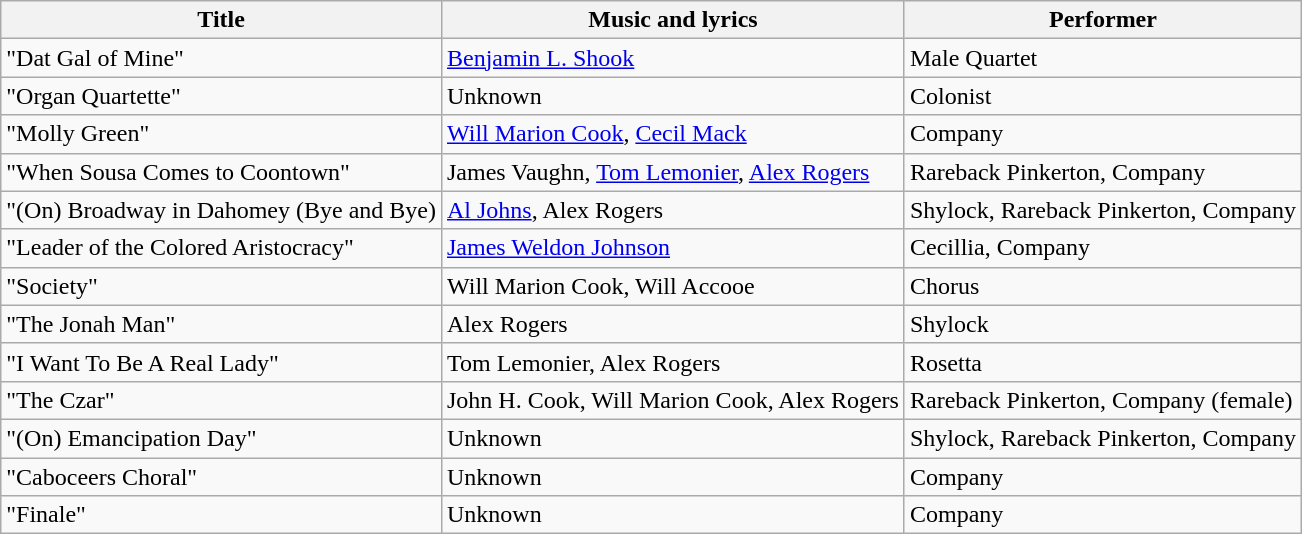<table class="wikitable">
<tr>
<th>Title</th>
<th>Music and lyrics</th>
<th>Performer</th>
</tr>
<tr>
<td>"Dat Gal of Mine"</td>
<td><a href='#'>Benjamin L. Shook</a></td>
<td>Male Quartet</td>
</tr>
<tr>
<td>"Organ Quartette"</td>
<td>Unknown</td>
<td>Colonist</td>
</tr>
<tr>
<td>"Molly Green"</td>
<td><a href='#'>Will Marion Cook</a>, <a href='#'>Cecil Mack</a></td>
<td>Company</td>
</tr>
<tr>
<td>"When Sousa Comes to Coontown"</td>
<td>James Vaughn, <a href='#'>Tom Lemonier</a>, <a href='#'>Alex Rogers</a></td>
<td>Rareback Pinkerton, Company</td>
</tr>
<tr>
<td>"(On) Broadway in Dahomey (Bye and Bye)</td>
<td><a href='#'>Al Johns</a>, Alex Rogers</td>
<td>Shylock, Rareback Pinkerton, Company</td>
</tr>
<tr>
<td>"Leader of the Colored Aristocracy"</td>
<td><a href='#'>James Weldon Johnson</a></td>
<td>Cecillia, Company</td>
</tr>
<tr>
<td>"Society"</td>
<td>Will Marion Cook, Will Accooe</td>
<td>Chorus</td>
</tr>
<tr>
<td>"The Jonah Man"</td>
<td>Alex Rogers</td>
<td>Shylock</td>
</tr>
<tr>
<td>"I Want To Be A Real Lady"</td>
<td>Tom Lemonier, Alex Rogers</td>
<td>Rosetta</td>
</tr>
<tr>
<td>"The Czar"</td>
<td>John H. Cook, Will Marion Cook, Alex Rogers</td>
<td>Rareback Pinkerton, Company (female)</td>
</tr>
<tr>
<td>"(On) Emancipation Day"</td>
<td>Unknown</td>
<td>Shylock, Rareback Pinkerton, Company</td>
</tr>
<tr>
<td>"Caboceers Choral"</td>
<td>Unknown</td>
<td>Company</td>
</tr>
<tr>
<td>"Finale"</td>
<td>Unknown</td>
<td>Company</td>
</tr>
</table>
